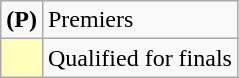<table class=wikitable>
<tr>
<td><strong>(P)</strong></td>
<td>Premiers</td>
</tr>
<tr>
<td bgcolor=FFFFBB></td>
<td>Qualified for finals</td>
</tr>
</table>
